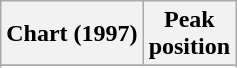<table class="wikitable sortable">
<tr>
<th align="left">Chart (1997)</th>
<th align="center">Peak<br>position</th>
</tr>
<tr>
</tr>
<tr>
</tr>
<tr>
</tr>
</table>
